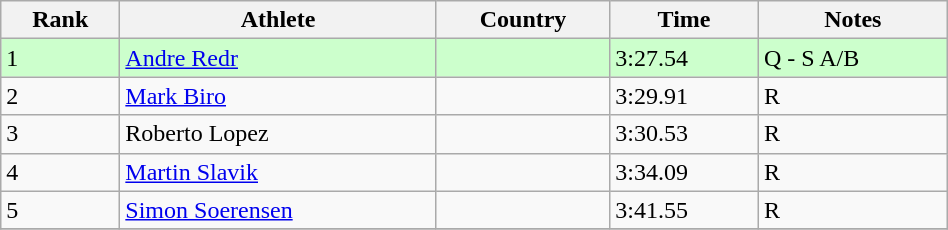<table class="wikitable" width=50%>
<tr>
<th>Rank</th>
<th>Athlete</th>
<th>Country</th>
<th>Time</th>
<th>Notes</th>
</tr>
<tr bgcolor=ccffcc>
<td>1</td>
<td><a href='#'>Andre Redr</a></td>
<td></td>
<td>3:27.54</td>
<td>Q - S A/B</td>
</tr>
<tr>
<td>2</td>
<td><a href='#'>Mark Biro</a></td>
<td></td>
<td>3:29.91</td>
<td>R</td>
</tr>
<tr>
<td>3</td>
<td>Roberto Lopez</td>
<td></td>
<td>3:30.53</td>
<td>R</td>
</tr>
<tr>
<td>4</td>
<td><a href='#'>Martin Slavik</a></td>
<td></td>
<td>3:34.09</td>
<td>R</td>
</tr>
<tr>
<td>5</td>
<td><a href='#'>Simon Soerensen</a></td>
<td></td>
<td>3:41.55</td>
<td>R</td>
</tr>
<tr>
</tr>
</table>
